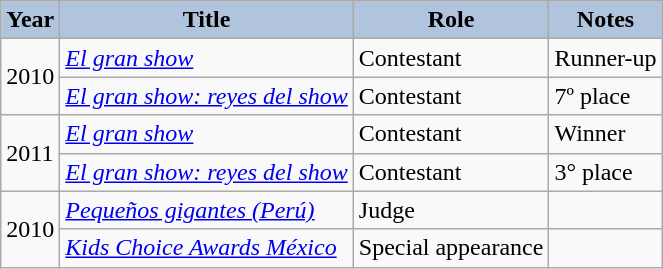<table class="wikitable">
<tr>
<th style="background:#B0C4DE;">Year</th>
<th style="background:#B0C4DE;">Title</th>
<th style="background:#B0C4DE;">Role</th>
<th style="background:#B0C4DE;">Notes</th>
</tr>
<tr>
<td rowspan=2>2010</td>
<td><em><a href='#'>El gran show</a></em></td>
<td>Contestant</td>
<td>Runner-up</td>
</tr>
<tr>
<td><em><a href='#'>El gran show: reyes del show</a></em></td>
<td>Contestant</td>
<td>7º place</td>
</tr>
<tr>
<td rowspan=2>2011</td>
<td><em><a href='#'>El gran show</a></em></td>
<td>Contestant</td>
<td>Winner</td>
</tr>
<tr>
<td><em><a href='#'>El gran show: reyes del show</a></em></td>
<td>Contestant</td>
<td>3° place</td>
</tr>
<tr>
<td rowspan=2>2010</td>
<td><em><a href='#'>Pequeños gigantes (Perú)</a></em></td>
<td>Judge</td>
<td></td>
</tr>
<tr>
<td><em><a href='#'>Kids Choice Awards México</a></em></td>
<td>Special appearance</td>
<td></td>
</tr>
</table>
